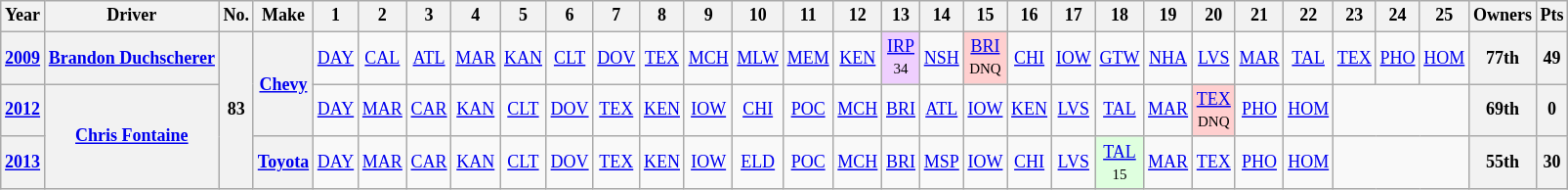<table class="wikitable" style="text-align:center; font-size:75%">
<tr>
<th>Year</th>
<th>Driver</th>
<th>No.</th>
<th>Make</th>
<th>1</th>
<th>2</th>
<th>3</th>
<th>4</th>
<th>5</th>
<th>6</th>
<th>7</th>
<th>8</th>
<th>9</th>
<th>10</th>
<th>11</th>
<th>12</th>
<th>13</th>
<th>14</th>
<th>15</th>
<th>16</th>
<th>17</th>
<th>18</th>
<th>19</th>
<th>20</th>
<th>21</th>
<th>22</th>
<th>23</th>
<th>24</th>
<th>25</th>
<th>Owners</th>
<th>Pts</th>
</tr>
<tr>
<th><a href='#'>2009</a></th>
<th><a href='#'>Brandon Duchscherer</a></th>
<th rowspan=3>83</th>
<th rowspan=2><a href='#'>Chevy</a></th>
<td><a href='#'>DAY</a></td>
<td><a href='#'>CAL</a></td>
<td><a href='#'>ATL</a></td>
<td><a href='#'>MAR</a></td>
<td><a href='#'>KAN</a></td>
<td><a href='#'>CLT</a></td>
<td><a href='#'>DOV</a></td>
<td><a href='#'>TEX</a></td>
<td><a href='#'>MCH</a></td>
<td><a href='#'>MLW</a></td>
<td><a href='#'>MEM</a></td>
<td><a href='#'>KEN</a></td>
<td style="background:#EFCFFF;"><a href='#'>IRP</a><br><small>34</small></td>
<td><a href='#'>NSH</a></td>
<td style="background:#FFCFCF;"><a href='#'>BRI</a><br><small>DNQ</small></td>
<td><a href='#'>CHI</a></td>
<td><a href='#'>IOW</a></td>
<td><a href='#'>GTW</a></td>
<td><a href='#'>NHA</a></td>
<td><a href='#'>LVS</a></td>
<td><a href='#'>MAR</a></td>
<td><a href='#'>TAL</a></td>
<td><a href='#'>TEX</a></td>
<td><a href='#'>PHO</a></td>
<td><a href='#'>HOM</a></td>
<th>77th</th>
<th>49</th>
</tr>
<tr>
<th><a href='#'>2012</a></th>
<th rowspan=2><a href='#'>Chris Fontaine</a></th>
<td><a href='#'>DAY</a></td>
<td><a href='#'>MAR</a></td>
<td><a href='#'>CAR</a></td>
<td><a href='#'>KAN</a></td>
<td><a href='#'>CLT</a></td>
<td><a href='#'>DOV</a></td>
<td><a href='#'>TEX</a></td>
<td><a href='#'>KEN</a></td>
<td><a href='#'>IOW</a></td>
<td><a href='#'>CHI</a></td>
<td><a href='#'>POC</a></td>
<td><a href='#'>MCH</a></td>
<td><a href='#'>BRI</a></td>
<td><a href='#'>ATL</a></td>
<td><a href='#'>IOW</a></td>
<td><a href='#'>KEN</a></td>
<td><a href='#'>LVS</a></td>
<td><a href='#'>TAL</a></td>
<td><a href='#'>MAR</a></td>
<td style="background:#FFCFCF;"><a href='#'>TEX</a><br><small>DNQ</small></td>
<td><a href='#'>PHO</a></td>
<td><a href='#'>HOM</a></td>
<td colspan=3></td>
<th>69th</th>
<th>0</th>
</tr>
<tr>
<th><a href='#'>2013</a></th>
<th><a href='#'>Toyota</a></th>
<td><a href='#'>DAY</a></td>
<td><a href='#'>MAR</a></td>
<td><a href='#'>CAR</a></td>
<td><a href='#'>KAN</a></td>
<td><a href='#'>CLT</a></td>
<td><a href='#'>DOV</a></td>
<td><a href='#'>TEX</a></td>
<td><a href='#'>KEN</a></td>
<td><a href='#'>IOW</a></td>
<td><a href='#'>ELD</a></td>
<td><a href='#'>POC</a></td>
<td><a href='#'>MCH</a></td>
<td><a href='#'>BRI</a></td>
<td><a href='#'>MSP</a></td>
<td><a href='#'>IOW</a></td>
<td><a href='#'>CHI</a></td>
<td><a href='#'>LVS</a></td>
<td style="background:#DFFFDF;"><a href='#'>TAL</a><br><small>15</small></td>
<td><a href='#'>MAR</a></td>
<td><a href='#'>TEX</a></td>
<td><a href='#'>PHO</a></td>
<td><a href='#'>HOM</a></td>
<td colspan=3></td>
<th>55th</th>
<th>30</th>
</tr>
</table>
